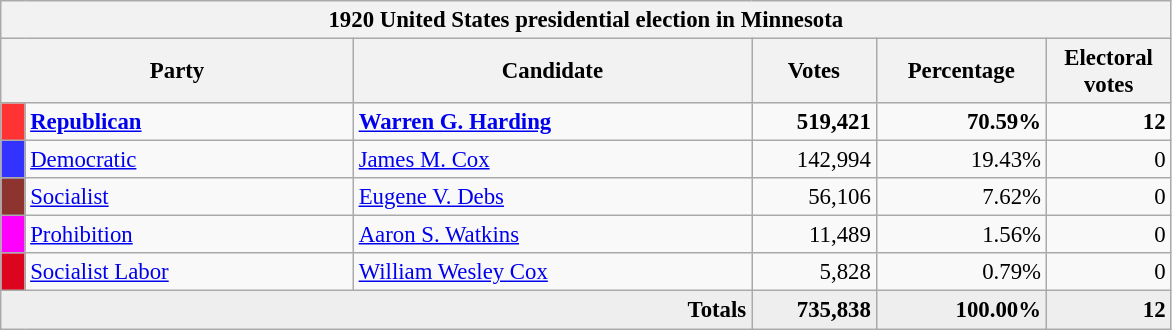<table class="wikitable" style="font-size: 95%;">
<tr>
<th colspan="6">1920 United States presidential election in Minnesota</th>
</tr>
<tr>
<th colspan="2" style="width: 15em">Party</th>
<th style="width: 17em">Candidate</th>
<th style="width: 5em">Votes</th>
<th style="width: 7em">Percentage</th>
<th style="width: 5em">Electoral votes</th>
</tr>
<tr>
<th style="background-color:#FF3333; width: 3px"></th>
<td style="width: 130px"><strong><a href='#'>Republican</a></strong></td>
<td><strong><a href='#'>Warren G. Harding</a></strong></td>
<td align="right"><strong>519,421</strong></td>
<td align="right"><strong>70.59%</strong></td>
<td align="right"><strong>12</strong></td>
</tr>
<tr>
<th style="background-color:#3333FF; width: 3px"></th>
<td style="width: 130px"><a href='#'>Democratic</a></td>
<td><a href='#'>James M. Cox</a></td>
<td align="right">142,994</td>
<td align="right">19.43%</td>
<td align="right">0</td>
</tr>
<tr>
<th style="background-color:#8D342E; width: 3px"></th>
<td style="width: 130px"><a href='#'>Socialist</a></td>
<td><a href='#'>Eugene V. Debs</a></td>
<td align="right">56,106</td>
<td align="right">7.62%</td>
<td align="right">0</td>
</tr>
<tr>
<th style="background-color:#FF00FF; width: 3px"></th>
<td style="width: 130px"><a href='#'>Prohibition</a></td>
<td><a href='#'>Aaron S. Watkins</a></td>
<td align="right">11,489</td>
<td align="right">1.56%</td>
<td align="right">0</td>
</tr>
<tr>
<th style="background-color:#DD051D; width: 3px"></th>
<td style="width: 130px"><a href='#'>Socialist Labor</a></td>
<td><a href='#'>William Wesley Cox</a></td>
<td align="right">5,828</td>
<td align="right">0.79%</td>
<td align="right">0</td>
</tr>
<tr bgcolor="#EEEEEE">
<td colspan="3" align="right"><strong>Totals</strong></td>
<td align="right"><strong>735,838</strong></td>
<td align="right"><strong>100.00%</strong></td>
<td align="right"><strong>12</strong></td>
</tr>
</table>
